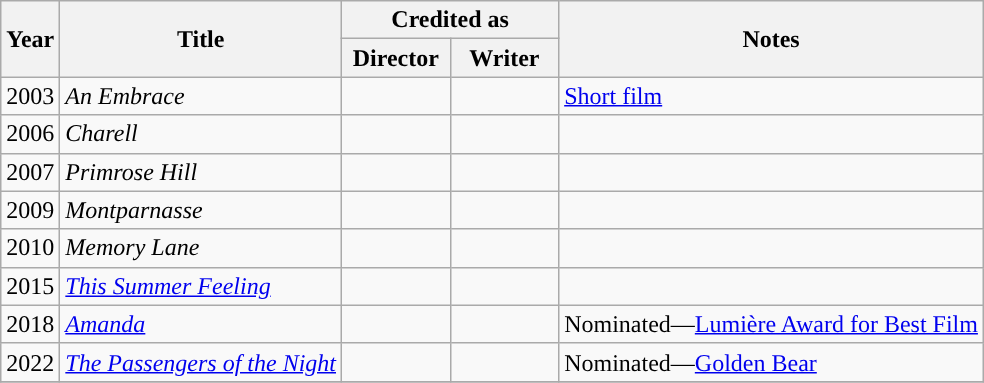<table class="wikitable">
<tr>
<th rowspan="2">Year</th>
<th rowspan="2">Title</th>
<th colspan="2">Credited as</th>
<th rowspan="2'">Notes</th>
</tr>
<tr>
<th width=65>Director</th>
<th width=65>Writer</th>
</tr>
<tr>
<td>2003</td>
<td><em>An Embrace</em></td>
<td></td>
<td></td>
<td><a href='#'>Short film</a></td>
</tr>
<tr>
<td>2006</td>
<td><em>Charell</em></td>
<td></td>
<td></td>
<td></td>
</tr>
<tr>
<td>2007</td>
<td><em>Primrose Hill</em></td>
<td></td>
<td></td>
<td></td>
</tr>
<tr>
<td>2009</td>
<td><em>Montparnasse</em></td>
<td></td>
<td></td>
<td></td>
</tr>
<tr>
<td>2010</td>
<td><em>Memory Lane</em></td>
<td></td>
<td></td>
<td></td>
</tr>
<tr>
<td>2015</td>
<td><em><a href='#'>This Summer Feeling</a></em></td>
<td></td>
<td></td>
<td></td>
</tr>
<tr>
<td>2018</td>
<td><em><a href='#'>Amanda</a></em></td>
<td></td>
<td></td>
<td>Nominated—<a href='#'>Lumière Award for Best Film</a></td>
</tr>
<tr>
<td>2022</td>
<td><em><a href='#'>The Passengers of the Night</a></em></td>
<td></td>
<td></td>
<td>Nominated—<a href='#'>Golden Bear</a></td>
</tr>
<tr>
</tr>
</table>
